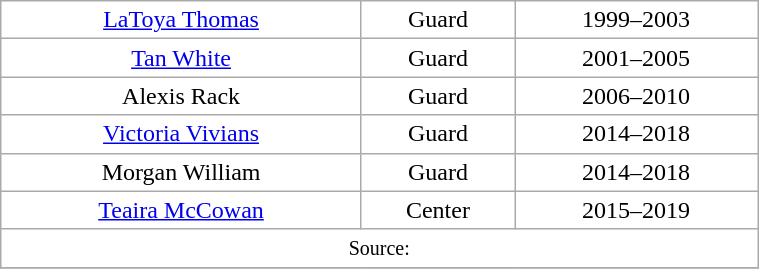<table class="wikitable" style="background:white; min-width:40%">
<tr align="center">
<td><a href='#'>LaToya Thomas</a></td>
<td>Guard</td>
<td>1999–2003</td>
</tr>
<tr align="center">
<td><a href='#'>Tan White</a></td>
<td>Guard</td>
<td>2001–2005</td>
</tr>
<tr align="center">
<td>Alexis Rack</td>
<td>Guard</td>
<td>2006–2010</td>
</tr>
<tr align="center">
<td><a href='#'>Victoria Vivians</a></td>
<td>Guard</td>
<td>2014–2018</td>
</tr>
<tr align="center">
<td>Morgan William</td>
<td>Guard</td>
<td>2014–2018</td>
</tr>
<tr align="center">
<td><a href='#'>Teaira McCowan</a></td>
<td>Center</td>
<td>2015–2019</td>
</tr>
<tr align="center">
<td colspan=4><small>Source:  </small></td>
</tr>
<tr>
</tr>
</table>
